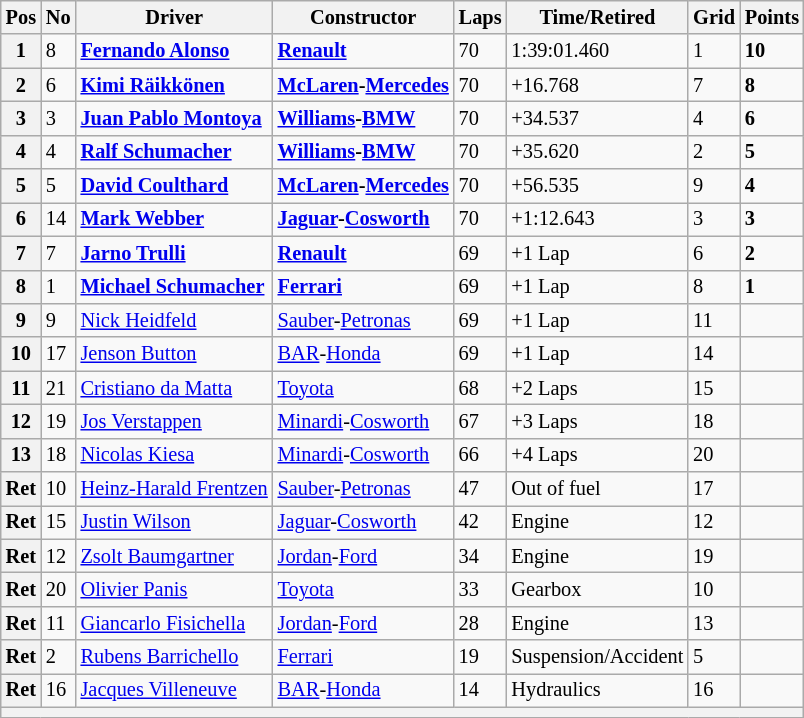<table class="wikitable" style="font-size: 85%;">
<tr>
<th>Pos</th>
<th>No</th>
<th>Driver</th>
<th>Constructor</th>
<th>Laps</th>
<th>Time/Retired</th>
<th>Grid</th>
<th>Points</th>
</tr>
<tr>
<th>1</th>
<td>8</td>
<td> <strong><a href='#'>Fernando Alonso</a></strong></td>
<td><strong><a href='#'>Renault</a></strong></td>
<td>70</td>
<td>1:39:01.460</td>
<td>1</td>
<td><strong>10</strong></td>
</tr>
<tr>
<th>2</th>
<td>6</td>
<td> <strong><a href='#'>Kimi Räikkönen</a></strong></td>
<td><strong><a href='#'>McLaren</a>-<a href='#'>Mercedes</a></strong></td>
<td>70</td>
<td>+16.768</td>
<td>7</td>
<td><strong>8</strong></td>
</tr>
<tr>
<th>3</th>
<td>3</td>
<td> <strong><a href='#'>Juan Pablo Montoya</a></strong></td>
<td><strong><a href='#'>Williams</a>-<a href='#'>BMW</a></strong></td>
<td>70</td>
<td>+34.537</td>
<td>4</td>
<td><strong>6</strong></td>
</tr>
<tr>
<th>4</th>
<td>4</td>
<td> <strong><a href='#'>Ralf Schumacher</a></strong></td>
<td><strong><a href='#'>Williams</a>-<a href='#'>BMW</a></strong></td>
<td>70</td>
<td>+35.620</td>
<td>2</td>
<td><strong>5</strong></td>
</tr>
<tr>
<th>5</th>
<td>5</td>
<td> <strong><a href='#'>David Coulthard</a></strong></td>
<td><strong><a href='#'>McLaren</a>-<a href='#'>Mercedes</a></strong></td>
<td>70</td>
<td>+56.535</td>
<td>9</td>
<td><strong>4</strong></td>
</tr>
<tr>
<th>6</th>
<td>14</td>
<td> <strong><a href='#'>Mark Webber</a></strong></td>
<td><strong><a href='#'>Jaguar</a>-<a href='#'>Cosworth</a></strong></td>
<td>70</td>
<td>+1:12.643</td>
<td>3</td>
<td><strong>3</strong></td>
</tr>
<tr>
<th>7</th>
<td>7</td>
<td> <strong><a href='#'>Jarno Trulli</a></strong></td>
<td><strong><a href='#'>Renault</a></strong></td>
<td>69</td>
<td>+1 Lap</td>
<td>6</td>
<td><strong>2</strong></td>
</tr>
<tr>
<th>8</th>
<td>1</td>
<td> <strong><a href='#'>Michael Schumacher</a></strong></td>
<td><strong><a href='#'>Ferrari</a></strong></td>
<td>69</td>
<td>+1 Lap</td>
<td>8</td>
<td><strong>1</strong></td>
</tr>
<tr>
<th>9</th>
<td>9</td>
<td> <a href='#'>Nick Heidfeld</a></td>
<td><a href='#'>Sauber</a>-<a href='#'>Petronas</a></td>
<td>69</td>
<td>+1 Lap</td>
<td>11</td>
<td> </td>
</tr>
<tr>
<th>10</th>
<td>17</td>
<td> <a href='#'>Jenson Button</a></td>
<td><a href='#'>BAR</a>-<a href='#'>Honda</a></td>
<td>69</td>
<td>+1 Lap</td>
<td>14</td>
<td> </td>
</tr>
<tr>
<th>11</th>
<td>21</td>
<td> <a href='#'>Cristiano da Matta</a></td>
<td><a href='#'>Toyota</a></td>
<td>68</td>
<td>+2 Laps</td>
<td>15</td>
<td> </td>
</tr>
<tr>
<th>12</th>
<td>19</td>
<td> <a href='#'>Jos Verstappen</a></td>
<td><a href='#'>Minardi</a>-<a href='#'>Cosworth</a></td>
<td>67</td>
<td>+3 Laps</td>
<td>18</td>
<td> </td>
</tr>
<tr>
<th>13</th>
<td>18</td>
<td> <a href='#'>Nicolas Kiesa</a></td>
<td><a href='#'>Minardi</a>-<a href='#'>Cosworth</a></td>
<td>66</td>
<td>+4 Laps</td>
<td>20</td>
<td> </td>
</tr>
<tr>
<th>Ret</th>
<td>10</td>
<td> <a href='#'>Heinz-Harald Frentzen</a></td>
<td><a href='#'>Sauber</a>-<a href='#'>Petronas</a></td>
<td>47</td>
<td>Out of fuel</td>
<td>17</td>
<td> </td>
</tr>
<tr>
<th>Ret</th>
<td>15</td>
<td> <a href='#'>Justin Wilson</a></td>
<td><a href='#'>Jaguar</a>-<a href='#'>Cosworth</a></td>
<td>42</td>
<td>Engine</td>
<td>12</td>
<td> </td>
</tr>
<tr>
<th>Ret</th>
<td>12</td>
<td> <a href='#'>Zsolt Baumgartner</a></td>
<td><a href='#'>Jordan</a>-<a href='#'>Ford</a></td>
<td>34</td>
<td>Engine</td>
<td>19</td>
<td> </td>
</tr>
<tr>
<th>Ret</th>
<td>20</td>
<td> <a href='#'>Olivier Panis</a></td>
<td><a href='#'>Toyota</a></td>
<td>33</td>
<td>Gearbox</td>
<td>10</td>
<td> </td>
</tr>
<tr>
<th>Ret</th>
<td>11</td>
<td> <a href='#'>Giancarlo Fisichella</a></td>
<td><a href='#'>Jordan</a>-<a href='#'>Ford</a></td>
<td>28</td>
<td>Engine</td>
<td>13</td>
<td> </td>
</tr>
<tr>
<th>Ret</th>
<td>2</td>
<td> <a href='#'>Rubens Barrichello</a></td>
<td><a href='#'>Ferrari</a></td>
<td>19</td>
<td>Suspension/Accident</td>
<td>5</td>
<td> </td>
</tr>
<tr>
<th>Ret</th>
<td>16</td>
<td> <a href='#'>Jacques Villeneuve</a></td>
<td><a href='#'>BAR</a>-<a href='#'>Honda</a></td>
<td>14</td>
<td>Hydraulics</td>
<td>16</td>
<td> </td>
</tr>
<tr>
<th colspan="8"></th>
</tr>
</table>
